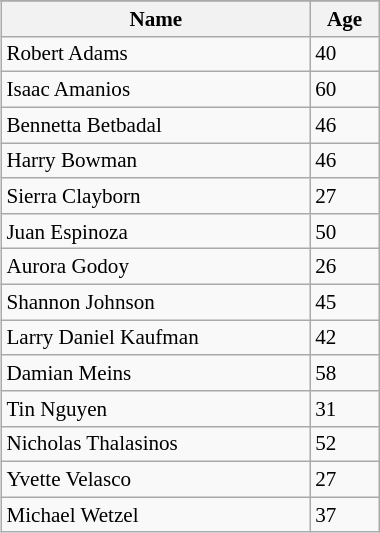<table class="wikitable sortable floatright" style="font-size:88%; margin:0 0 1.5em 1.5em; width:20%">
<tr>
</tr>
<tr>
<th>Name</th>
<th>Age</th>
</tr>
<tr>
<td>Robert Adams</td>
<td>40</td>
</tr>
<tr>
<td>Isaac Amanios</td>
<td>60</td>
</tr>
<tr>
<td>Bennetta Betbadal</td>
<td>46</td>
</tr>
<tr>
<td>Harry Bowman</td>
<td>46</td>
</tr>
<tr>
<td>Sierra Clayborn</td>
<td>27</td>
</tr>
<tr>
<td>Juan Espinoza</td>
<td>50</td>
</tr>
<tr>
<td>Aurora Godoy</td>
<td>26</td>
</tr>
<tr>
<td>Shannon Johnson</td>
<td>45</td>
</tr>
<tr>
<td>Larry Daniel Kaufman</td>
<td>42</td>
</tr>
<tr>
<td>Damian Meins</td>
<td>58</td>
</tr>
<tr>
<td>Tin Nguyen</td>
<td>31</td>
</tr>
<tr>
<td>Nicholas Thalasinos</td>
<td>52</td>
</tr>
<tr>
<td>Yvette Velasco</td>
<td>27</td>
</tr>
<tr>
<td>Michael Wetzel</td>
<td>37</td>
</tr>
</table>
